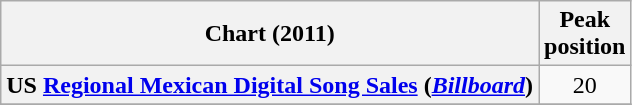<table class="wikitable plainrowheaders" style="text-align:center">
<tr>
<th scope="col">Chart (2011)</th>
<th scope="col">Peak<br>position</th>
</tr>
<tr>
<th scope="row">US <a href='#'>Regional Mexican Digital Song Sales</a> (<em><a href='#'>Billboard</a></em>)</th>
<td>20</td>
</tr>
<tr>
</tr>
</table>
